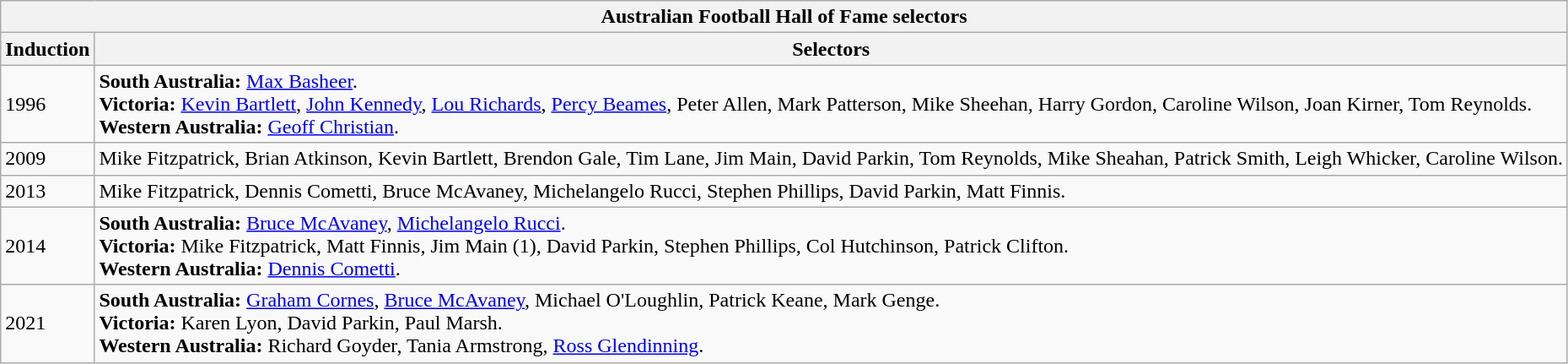<table class="wikitable">
<tr>
<th colspan="2">Australian Football Hall of Fame selectors</th>
</tr>
<tr>
<th>Induction</th>
<th>Selectors</th>
</tr>
<tr>
<td>1996</td>
<td><strong>South Australia:</strong> <a href='#'>Max Basheer</a>.<br><strong>Victoria:</strong> <a href='#'>Kevin Bartlett</a>, <a href='#'>John Kennedy</a>, <a href='#'>Lou Richards</a>, <a href='#'>Percy Beames</a>, Peter Allen, Mark Patterson, Mike Sheehan, Harry Gordon, Caroline Wilson, Joan Kirner, Tom Reynolds.<br><strong>Western Australia:</strong> <a href='#'>Geoff Christian</a>.</td>
</tr>
<tr>
<td>2009</td>
<td>Mike Fitzpatrick, Brian Atkinson, Kevin Bartlett, Brendon Gale, Tim Lane, Jim Main, David Parkin, Tom Reynolds, Mike Sheahan, Patrick Smith, Leigh Whicker, Caroline Wilson.</td>
</tr>
<tr>
<td>2013</td>
<td>Mike Fitzpatrick, Dennis Cometti, Bruce McAvaney, Michelangelo Rucci, Stephen Phillips, David Parkin, Matt Finnis.</td>
</tr>
<tr>
<td>2014</td>
<td><strong>South Australia:</strong> <a href='#'>Bruce McAvaney</a>, <a href='#'>Michelangelo Rucci</a>.<br><strong>Victoria:</strong> Mike Fitzpatrick, Matt Finnis, Jim Main (1), David Parkin, Stephen Phillips, Col Hutchinson, Patrick Clifton.<br><strong>Western Australia:</strong> <a href='#'>Dennis Cometti</a>.</td>
</tr>
<tr>
<td>2021</td>
<td><strong>South Australia:</strong> <a href='#'>Graham Cornes</a>, <a href='#'>Bruce McAvaney</a>, Michael O'Loughlin, Patrick Keane, Mark Genge.<br><strong>Victoria:</strong> Karen Lyon, David Parkin, Paul Marsh.<br><strong>Western Australia:</strong> Richard Goyder, Tania Armstrong, <a href='#'>Ross Glendinning</a>.</td>
</tr>
</table>
